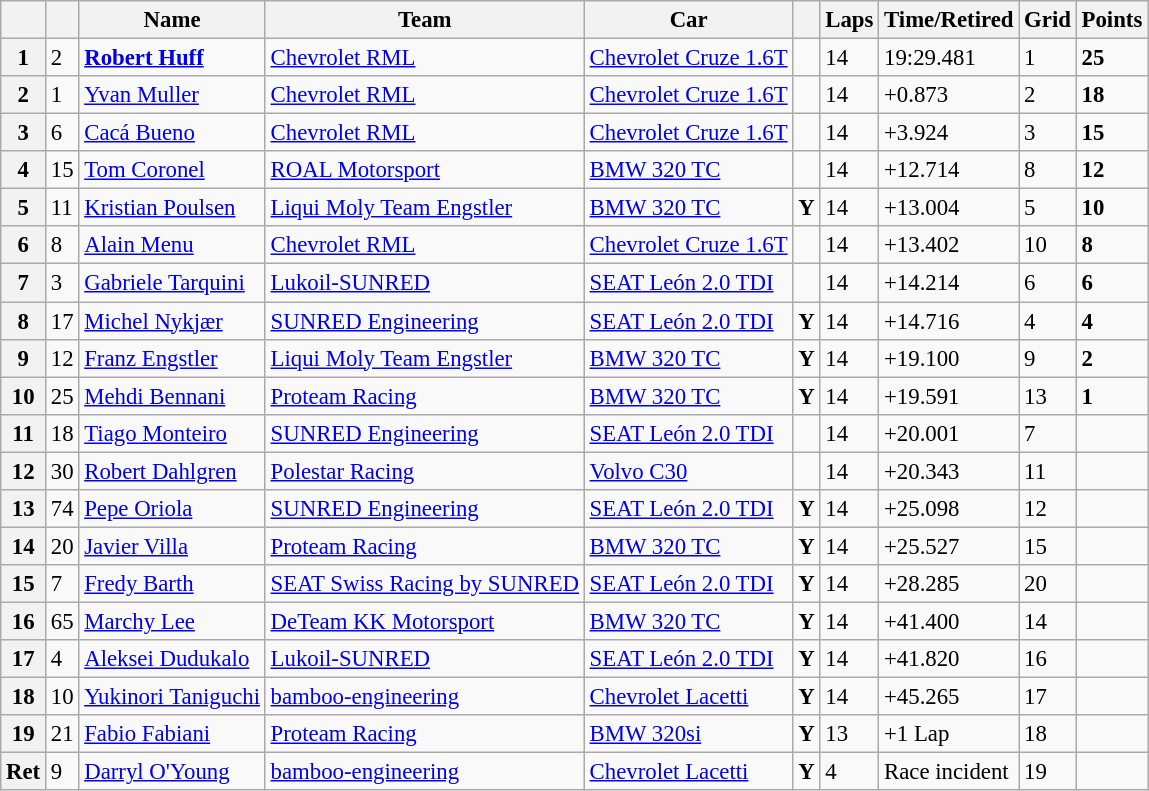<table class="wikitable sortable" style="font-size: 95%;">
<tr>
<th></th>
<th></th>
<th>Name</th>
<th>Team</th>
<th>Car</th>
<th></th>
<th>Laps</th>
<th>Time/Retired</th>
<th>Grid</th>
<th>Points</th>
</tr>
<tr>
<th>1</th>
<td>2</td>
<td> <strong><a href='#'>Robert Huff</a></strong></td>
<td><a href='#'>Chevrolet RML</a></td>
<td><a href='#'>Chevrolet Cruze 1.6T</a></td>
<td></td>
<td>14</td>
<td>19:29.481</td>
<td>1</td>
<td><strong>25</strong></td>
</tr>
<tr>
<th>2</th>
<td>1</td>
<td> <a href='#'>Yvan Muller</a></td>
<td><a href='#'>Chevrolet RML</a></td>
<td><a href='#'>Chevrolet Cruze 1.6T</a></td>
<td></td>
<td>14</td>
<td>+0.873</td>
<td>2</td>
<td><strong>18</strong></td>
</tr>
<tr>
<th>3</th>
<td>6</td>
<td> <a href='#'>Cacá Bueno</a></td>
<td><a href='#'>Chevrolet RML</a></td>
<td><a href='#'>Chevrolet Cruze 1.6T</a></td>
<td></td>
<td>14</td>
<td>+3.924</td>
<td>3</td>
<td><strong>15</strong></td>
</tr>
<tr>
<th>4</th>
<td>15</td>
<td> <a href='#'>Tom Coronel</a></td>
<td><a href='#'>ROAL Motorsport</a></td>
<td><a href='#'>BMW 320 TC</a></td>
<td></td>
<td>14</td>
<td>+12.714</td>
<td>8</td>
<td><strong>12</strong></td>
</tr>
<tr>
<th>5</th>
<td>11</td>
<td> <a href='#'>Kristian Poulsen</a></td>
<td><a href='#'>Liqui Moly Team Engstler</a></td>
<td><a href='#'>BMW 320 TC</a></td>
<td align=center><strong><span>Y</span></strong></td>
<td>14</td>
<td>+13.004</td>
<td>5</td>
<td><strong>10</strong></td>
</tr>
<tr>
<th>6</th>
<td>8</td>
<td> <a href='#'>Alain Menu</a></td>
<td><a href='#'>Chevrolet RML</a></td>
<td><a href='#'>Chevrolet Cruze 1.6T</a></td>
<td></td>
<td>14</td>
<td>+13.402</td>
<td>10</td>
<td><strong>8</strong></td>
</tr>
<tr>
<th>7</th>
<td>3</td>
<td> <a href='#'>Gabriele Tarquini</a></td>
<td><a href='#'>Lukoil-SUNRED</a></td>
<td><a href='#'>SEAT León 2.0 TDI</a></td>
<td></td>
<td>14</td>
<td>+14.214</td>
<td>6</td>
<td><strong>6</strong></td>
</tr>
<tr>
<th>8</th>
<td>17</td>
<td> <a href='#'>Michel Nykjær</a></td>
<td><a href='#'>SUNRED Engineering</a></td>
<td><a href='#'>SEAT León 2.0 TDI</a></td>
<td align=center><strong><span>Y</span></strong></td>
<td>14</td>
<td>+14.716</td>
<td>4</td>
<td><strong>4</strong></td>
</tr>
<tr>
<th>9</th>
<td>12</td>
<td> <a href='#'>Franz Engstler</a></td>
<td><a href='#'>Liqui Moly Team Engstler</a></td>
<td><a href='#'>BMW 320 TC</a></td>
<td align=center><strong><span>Y</span></strong></td>
<td>14</td>
<td>+19.100</td>
<td>9</td>
<td><strong>2</strong></td>
</tr>
<tr>
<th>10</th>
<td>25</td>
<td> <a href='#'>Mehdi Bennani</a></td>
<td><a href='#'>Proteam Racing</a></td>
<td><a href='#'>BMW 320 TC</a></td>
<td align=center><strong><span>Y</span></strong></td>
<td>14</td>
<td>+19.591</td>
<td>13</td>
<td><strong>1</strong></td>
</tr>
<tr>
<th>11</th>
<td>18</td>
<td> <a href='#'>Tiago Monteiro</a></td>
<td><a href='#'>SUNRED Engineering</a></td>
<td><a href='#'>SEAT León 2.0 TDI</a></td>
<td></td>
<td>14</td>
<td>+20.001</td>
<td>7</td>
<td></td>
</tr>
<tr>
<th>12</th>
<td>30</td>
<td> <a href='#'>Robert Dahlgren</a></td>
<td><a href='#'>Polestar Racing</a></td>
<td><a href='#'>Volvo C30</a></td>
<td></td>
<td>14</td>
<td>+20.343</td>
<td>11</td>
<td></td>
</tr>
<tr>
<th>13</th>
<td>74</td>
<td> <a href='#'>Pepe Oriola</a></td>
<td><a href='#'>SUNRED Engineering</a></td>
<td><a href='#'>SEAT León 2.0 TDI</a></td>
<td align=center><strong><span>Y</span></strong></td>
<td>14</td>
<td>+25.098</td>
<td>12</td>
<td></td>
</tr>
<tr>
<th>14</th>
<td>20</td>
<td> <a href='#'>Javier Villa</a></td>
<td><a href='#'>Proteam Racing</a></td>
<td><a href='#'>BMW 320 TC</a></td>
<td align=center><strong><span>Y</span></strong></td>
<td>14</td>
<td>+25.527</td>
<td>15</td>
<td></td>
</tr>
<tr>
<th>15</th>
<td>7</td>
<td> <a href='#'>Fredy Barth</a></td>
<td><a href='#'>SEAT Swiss Racing by SUNRED</a></td>
<td><a href='#'>SEAT León 2.0 TDI</a></td>
<td align=center><strong><span>Y</span></strong></td>
<td>14</td>
<td>+28.285</td>
<td>20</td>
<td></td>
</tr>
<tr>
<th>16</th>
<td>65</td>
<td> <a href='#'>Marchy Lee</a></td>
<td><a href='#'>DeTeam KK Motorsport</a></td>
<td><a href='#'>BMW 320 TC</a></td>
<td align=center><strong><span>Y</span></strong></td>
<td>14</td>
<td>+41.400</td>
<td>14</td>
<td></td>
</tr>
<tr>
<th>17</th>
<td>4</td>
<td> <a href='#'>Aleksei Dudukalo</a></td>
<td><a href='#'>Lukoil-SUNRED</a></td>
<td><a href='#'>SEAT León 2.0 TDI</a></td>
<td align=center><strong><span>Y</span></strong></td>
<td>14</td>
<td>+41.820</td>
<td>16</td>
<td></td>
</tr>
<tr>
<th>18</th>
<td>10</td>
<td> <a href='#'>Yukinori Taniguchi</a></td>
<td><a href='#'>bamboo-engineering</a></td>
<td><a href='#'>Chevrolet Lacetti</a></td>
<td align=center><strong><span>Y</span></strong></td>
<td>14</td>
<td>+45.265</td>
<td>17</td>
<td></td>
</tr>
<tr>
<th>19</th>
<td>21</td>
<td> <a href='#'>Fabio Fabiani</a></td>
<td><a href='#'>Proteam Racing</a></td>
<td><a href='#'>BMW 320si</a></td>
<td align=center><strong><span>Y</span></strong></td>
<td>13</td>
<td>+1 Lap</td>
<td>18</td>
<td></td>
</tr>
<tr>
<th>Ret</th>
<td>9</td>
<td> <a href='#'>Darryl O'Young</a></td>
<td><a href='#'>bamboo-engineering</a></td>
<td><a href='#'>Chevrolet Lacetti</a></td>
<td align=center><strong><span>Y</span></strong></td>
<td>4</td>
<td>Race incident</td>
<td>19</td>
<td></td>
</tr>
</table>
